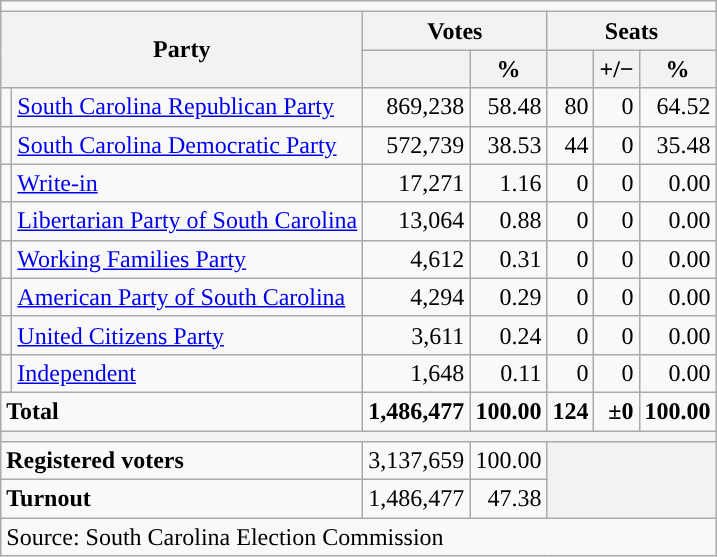<table class="wikitable">
<tr>
<td colspan="7"></td>
</tr>
<tr>
<th colspan="2" rowspan="2">Party</th>
<th colspan="2">Votes</th>
<th colspan="3">Seats</th>
</tr>
<tr>
<th></th>
<th>%</th>
<th></th>
<th>+/−</th>
<th>%</th>
</tr>
<tr>
<td style="background-color:"></td>
<td><a href='#'>South Carolina Republican Party</a></td>
<td align="right">869,238</td>
<td align="right">58.48</td>
<td align="right">80</td>
<td align="right">0</td>
<td align="right">64.52</td>
</tr>
<tr>
<td style="background-color:"></td>
<td><a href='#'>South Carolina Democratic Party</a></td>
<td align="right">572,739</td>
<td align="right">38.53</td>
<td align="right">44</td>
<td align="right">0</td>
<td align="right">35.48</td>
</tr>
<tr>
<td style="background-color:"></td>
<td><a href='#'>Write-in</a></td>
<td align="right">17,271</td>
<td align="right">1.16</td>
<td align="right">0</td>
<td align="right">0</td>
<td align="right">0.00</td>
</tr>
<tr>
<td style="background-color:"></td>
<td><a href='#'>Libertarian Party of South Carolina</a></td>
<td align="right">13,064</td>
<td align="right">0.88</td>
<td align="right">0</td>
<td align="right">0</td>
<td align="right">0.00</td>
</tr>
<tr>
<td style="background-color:"></td>
<td><a href='#'>Working Families Party</a></td>
<td align="right">4,612</td>
<td align="right">0.31</td>
<td align="right">0</td>
<td align="right">0</td>
<td align="right">0.00</td>
</tr>
<tr>
<td style="background-color:"></td>
<td><a href='#'>American Party of South Carolina</a></td>
<td align="right">4,294</td>
<td align="right">0.29</td>
<td align="right">0</td>
<td align="right">0</td>
<td align="right">0.00</td>
</tr>
<tr>
<td style="background-color:"></td>
<td><a href='#'>United Citizens Party</a></td>
<td align="right">3,611</td>
<td align="right">0.24</td>
<td align="right">0</td>
<td align="right">0</td>
<td align="right">0.00</td>
</tr>
<tr>
<td style="background-color:"></td>
<td><a href='#'>Independent</a></td>
<td align="right">1,648</td>
<td align="right">0.11</td>
<td align="right">0</td>
<td align="right">0</td>
<td align="right">0.00</td>
</tr>
<tr>
<td colspan="2"><strong>Total</strong></td>
<td align="right"><strong>1,486,477</strong></td>
<td align="right"><strong>100.00</strong></td>
<td align="right"><strong>124</strong></td>
<td align="right"><strong>±0</strong></td>
<td align="right"><strong>100.00</strong></td>
</tr>
<tr>
<th colspan="7"></th>
</tr>
<tr>
<td colspan="2"><strong>Registered voters</strong></td>
<td>3,137,659</td>
<td>100.00</td>
<th colspan="3" rowspan="2"></th>
</tr>
<tr>
<td colspan="2"><strong>Turnout</strong></td>
<td align="right">1,486,477</td>
<td align="right">47.38</td>
</tr>
<tr>
<td colspan="7">Source: South Carolina Election Commission</td>
</tr>
</table>
